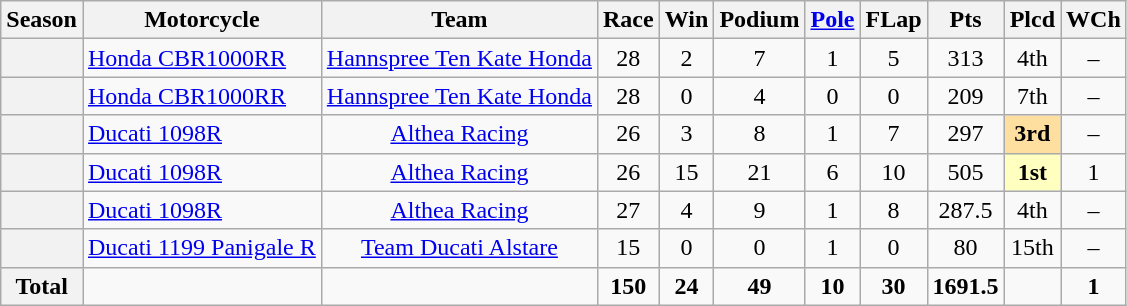<table class="wikitable" style="text-align:center">
<tr>
<th>Season</th>
<th>Motorcycle</th>
<th>Team</th>
<th>Race</th>
<th>Win</th>
<th>Podium</th>
<th><a href='#'>Pole</a></th>
<th>FLap</th>
<th>Pts</th>
<th>Plcd</th>
<th>WCh</th>
</tr>
<tr>
<th></th>
<td align="left"><a href='#'>Honda CBR1000RR</a></td>
<td><a href='#'>Hannspree Ten Kate Honda</a></td>
<td>28</td>
<td>2</td>
<td>7</td>
<td>1</td>
<td>5</td>
<td>313</td>
<td>4th</td>
<td>–</td>
</tr>
<tr>
<th></th>
<td align="left"><a href='#'>Honda CBR1000RR</a></td>
<td><a href='#'>Hannspree Ten Kate Honda</a></td>
<td>28</td>
<td>0</td>
<td>4</td>
<td>0</td>
<td>0</td>
<td>209</td>
<td>7th</td>
<td>–</td>
</tr>
<tr>
<th></th>
<td align="left"><a href='#'>Ducati 1098R</a></td>
<td><a href='#'>Althea Racing</a></td>
<td>26</td>
<td>3</td>
<td>8</td>
<td>1</td>
<td>7</td>
<td>297</td>
<td style="background:#ffdf9f;"><strong>3rd</strong></td>
<td>–</td>
</tr>
<tr>
<th></th>
<td align="left"><a href='#'>Ducati 1098R</a></td>
<td><a href='#'>Althea Racing</a></td>
<td>26</td>
<td>15</td>
<td>21</td>
<td>6</td>
<td>10</td>
<td>505</td>
<td style="background:#ffffbf;"><strong>1st</strong></td>
<td>1</td>
</tr>
<tr>
<th></th>
<td align="left"><a href='#'>Ducati 1098R</a></td>
<td><a href='#'>Althea Racing</a></td>
<td>27</td>
<td>4</td>
<td>9</td>
<td>1</td>
<td>8</td>
<td>287.5</td>
<td>4th</td>
<td>–</td>
</tr>
<tr>
<th></th>
<td align="left"><a href='#'>Ducati 1199 Panigale R</a></td>
<td><a href='#'>Team Ducati Alstare</a></td>
<td>15</td>
<td>0</td>
<td>0</td>
<td>1</td>
<td>0</td>
<td>80</td>
<td>15th</td>
<td>–</td>
</tr>
<tr>
<th>Total</th>
<td></td>
<td></td>
<td><strong>150</strong></td>
<td><strong>24</strong></td>
<td><strong>49</strong></td>
<td><strong>10</strong></td>
<td><strong>30</strong></td>
<td><strong>1691.5</strong></td>
<td></td>
<td><strong>1</strong></td>
</tr>
</table>
